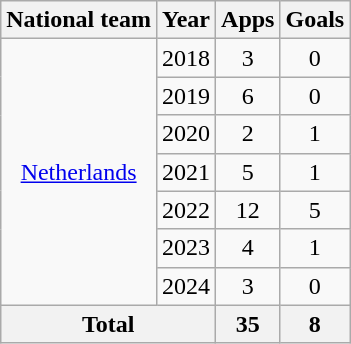<table class="wikitable" style="text-align:center">
<tr>
<th>National team</th>
<th>Year</th>
<th>Apps</th>
<th>Goals</th>
</tr>
<tr>
<td rowspan="7"><a href='#'>Netherlands</a></td>
<td>2018</td>
<td>3</td>
<td>0</td>
</tr>
<tr>
<td>2019</td>
<td>6</td>
<td>0</td>
</tr>
<tr>
<td>2020</td>
<td>2</td>
<td>1</td>
</tr>
<tr>
<td>2021</td>
<td>5</td>
<td>1</td>
</tr>
<tr>
<td>2022</td>
<td>12</td>
<td>5</td>
</tr>
<tr>
<td>2023</td>
<td>4</td>
<td>1</td>
</tr>
<tr>
<td>2024</td>
<td>3</td>
<td>0</td>
</tr>
<tr>
<th colspan="2">Total</th>
<th>35</th>
<th>8</th>
</tr>
</table>
